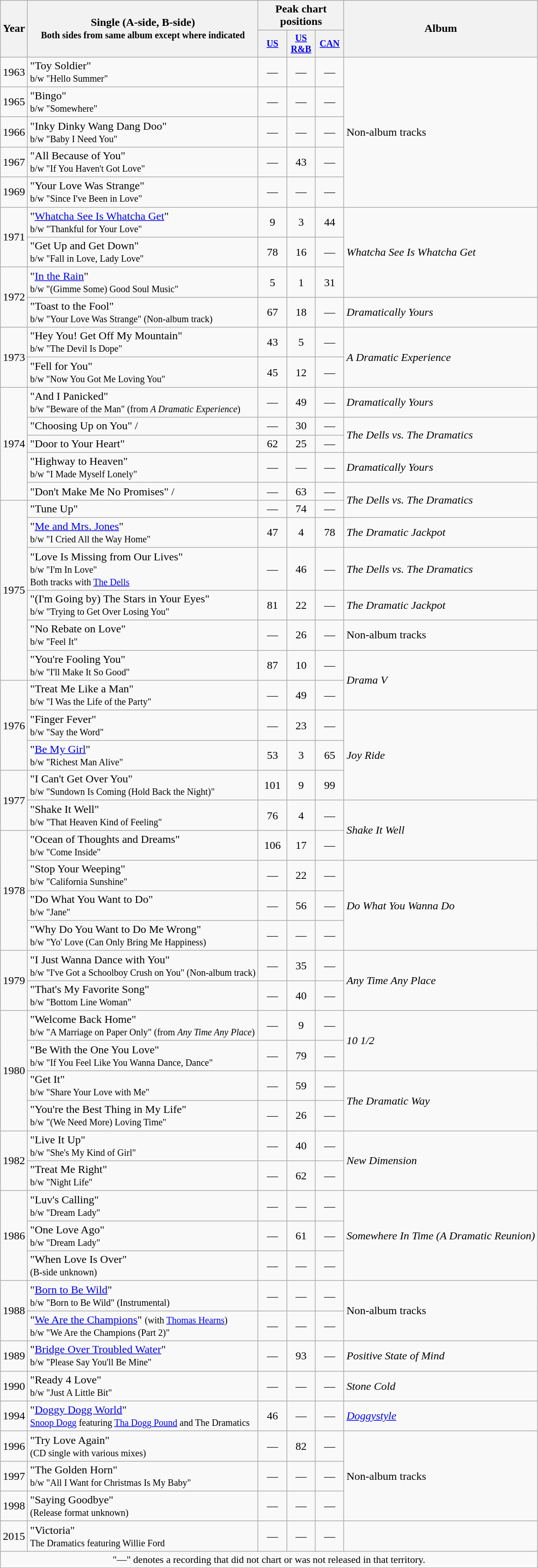<table class="wikitable" style="text-align:center;">
<tr>
<th rowspan="2">Year</th>
<th rowspan="2">Single (A-side, B-side)<br><small>Both sides from same album except where indicated</small></th>
<th colspan="3">Peak chart positions</th>
<th rowspan="2">Album</th>
</tr>
<tr style="font-size:smaller;">
<th width="35"><a href='#'>US</a><br></th>
<th width="35"><a href='#'>US<br>R&B</a><br></th>
<th width="35"><a href='#'>CAN</a><br></th>
</tr>
<tr>
<td>1963</td>
<td align="left">"Toy Soldier"<br><small>b/w "Hello Summer"</small></td>
<td>—</td>
<td>—</td>
<td>—</td>
<td align="left" rowspan="5">Non-album tracks</td>
</tr>
<tr>
<td>1965</td>
<td align="left">"Bingo"<br><small>b/w "Somewhere"</small></td>
<td>—</td>
<td>—</td>
<td>—</td>
</tr>
<tr>
<td>1966</td>
<td align="left">"Inky Dinky Wang Dang Doo"<br><small>b/w "Baby I Need You"</small></td>
<td>—</td>
<td>—</td>
<td>—</td>
</tr>
<tr>
<td>1967</td>
<td align="left">"All Because of You"<br><small>b/w "If You Haven't Got Love"</small></td>
<td>—</td>
<td>43</td>
<td>—</td>
</tr>
<tr |->
<td>1969</td>
<td align="left">"Your Love Was Strange"<br><small>b/w "Since I've Been in Love"</small></td>
<td>—</td>
<td>—</td>
<td>—</td>
</tr>
<tr>
<td rowspan="2">1971</td>
<td align="left">"<a href='#'>Whatcha See Is Whatcha Get</a>"<br><small>b/w "Thankful for Your Love"</small></td>
<td>9</td>
<td>3</td>
<td>44</td>
<td align="left" rowspan="3"><em>Whatcha See Is Whatcha Get</em></td>
</tr>
<tr>
<td align="left">"Get Up and Get Down"<br><small>b/w "Fall in Love, Lady Love"</small></td>
<td>78</td>
<td>16</td>
<td>—</td>
</tr>
<tr>
<td rowspan="2">1972</td>
<td align="left">"<a href='#'>In the Rain</a>"<br><small>b/w "(Gimme Some) Good Soul Music"</small></td>
<td>5</td>
<td>1</td>
<td>31</td>
</tr>
<tr>
<td align="left">"Toast to the Fool"<br><small>b/w "Your Love Was Strange" (Non-album track)</small></td>
<td>67</td>
<td>18</td>
<td>—</td>
<td align="left"><em>Dramatically Yours</em></td>
</tr>
<tr>
<td rowspan="2">1973</td>
<td align="left">"Hey You! Get Off My Mountain"<br><small>b/w "The Devil Is Dope"</small></td>
<td>43</td>
<td>5</td>
<td>—</td>
<td align="left" rowspan="2"><em>A Dramatic Experience</em></td>
</tr>
<tr>
<td align="left">"Fell for You"<br><small>b/w "Now You Got Me Loving You"</small></td>
<td>45</td>
<td>12</td>
<td>—</td>
</tr>
<tr>
<td rowspan="5">1974</td>
<td align="left">"And I Panicked"<br><small>b/w "Beware of the Man" (from <em>A Dramatic Experience</em>)</small></td>
<td>—</td>
<td>49</td>
<td>—</td>
<td align="left"><em>Dramatically Yours</em></td>
</tr>
<tr>
<td align="left">"Choosing Up on You" /</td>
<td>—</td>
<td>30</td>
<td>—</td>
<td align="left" rowspan="2"><em>The Dells vs. The Dramatics</em></td>
</tr>
<tr>
<td align="left">"Door to Your Heart"</td>
<td>62</td>
<td>25</td>
<td>—</td>
</tr>
<tr>
<td align="left">"Highway to Heaven" <br><small>b/w "I Made Myself Lonely"</small></td>
<td>—</td>
<td>—</td>
<td>—</td>
<td align="left"><em>Dramatically Yours</em></td>
</tr>
<tr>
<td align="left">"Don't Make Me No Promises" /</td>
<td>—</td>
<td>63</td>
<td>—</td>
<td align="left" rowspan="2"><em>The Dells vs. The Dramatics</em></td>
</tr>
<tr>
<td rowspan="6">1975</td>
<td align="left">"Tune Up"</td>
<td>—</td>
<td>74</td>
<td>—</td>
</tr>
<tr>
<td align="left">"<a href='#'>Me and Mrs. Jones</a>" <br><small>b/w "I Cried All the Way Home"</small></td>
<td>47</td>
<td>4</td>
<td>78</td>
<td align="left"><em>The Dramatic Jackpot</em></td>
</tr>
<tr>
<td align="left">"Love Is Missing from Our Lives"<br><small>b/w "I'm In Love"<br>Both tracks with <a href='#'>The Dells</a></small></td>
<td>—</td>
<td>46</td>
<td>—</td>
<td align="left"><em>The Dells vs. The Dramatics</em></td>
</tr>
<tr>
<td align="left">"(I'm Going by) The Stars in Your Eyes" <br><small>b/w "Trying to Get Over Losing You"</small></td>
<td>81</td>
<td>22</td>
<td>—</td>
<td align="left"><em>The Dramatic Jackpot</em></td>
</tr>
<tr>
<td align="left">"No Rebate on Love"<br><small>b/w "Feel It"</small></td>
<td>—</td>
<td>26</td>
<td>—</td>
<td align="left">Non-album tracks</td>
</tr>
<tr>
<td align="left">"You're Fooling You"<br><small>b/w "I'll Make It So Good"</small></td>
<td>87</td>
<td>10</td>
<td>—</td>
<td align="left" rowspan="2"><em>Drama V</em></td>
</tr>
<tr>
<td rowspan="3">1976</td>
<td align="left">"Treat Me Like a Man"<br><small>b/w "I Was the Life of the Party"</small></td>
<td>—</td>
<td>49</td>
<td>—</td>
</tr>
<tr>
<td align="left">"Finger Fever"<br><small>b/w "Say the Word"</small></td>
<td>—</td>
<td>23</td>
<td>—</td>
<td align="left" rowspan="3"><em>Joy Ride</em></td>
</tr>
<tr>
<td align="left">"<a href='#'>Be My Girl</a>"<br><small>b/w "Richest Man Alive"</small></td>
<td>53</td>
<td>3</td>
<td>65</td>
</tr>
<tr>
<td rowspan="2">1977</td>
<td align="left">"I Can't Get Over You"<br><small>b/w "Sundown Is Coming (Hold Back the Night)"</small></td>
<td>101</td>
<td>9</td>
<td>99</td>
</tr>
<tr>
<td align="left">"Shake It Well"<br><small>b/w "That Heaven Kind of Feeling"</small></td>
<td>76</td>
<td>4</td>
<td>—</td>
<td align="left" rowspan="2"><em>Shake It Well</em></td>
</tr>
<tr>
<td rowspan="4">1978</td>
<td align="left">"Ocean of Thoughts and Dreams"<br><small>b/w "Come Inside"</small></td>
<td>106</td>
<td>17</td>
<td>—</td>
</tr>
<tr>
<td align="left">"Stop Your Weeping"<br><small>b/w "California Sunshine"</small></td>
<td>—</td>
<td>22</td>
<td>—</td>
<td align="left" rowspan="3"><em>Do What You Wanna Do</em></td>
</tr>
<tr>
<td align="left">"Do What You Want to Do"<br><small>b/w "Jane"</small></td>
<td>—</td>
<td>56</td>
<td>—</td>
</tr>
<tr>
<td align="left">"Why Do You Want to Do Me Wrong"<br><small>b/w "Yo' Love (Can Only Bring Me Happiness)</small></td>
<td>—</td>
<td>—</td>
<td>—</td>
</tr>
<tr>
<td rowspan="2">1979</td>
<td align="left">"I Just Wanna Dance with You"<br><small>b/w "I've Got a Schoolboy Crush on You" (Non-album track)</small></td>
<td>—</td>
<td>35</td>
<td>—</td>
<td align="left" rowspan="2"><em>Any Time Any Place</em></td>
</tr>
<tr>
<td align="left">"That's My Favorite Song"<br><small>b/w "Bottom Line Woman"</small></td>
<td>—</td>
<td>40</td>
<td>—</td>
</tr>
<tr>
<td rowspan="4">1980</td>
<td align="left">"Welcome Back Home"<br><small>b/w "A Marriage on Paper Only" (from <em>Any Time Any Place</em>)</small></td>
<td>—</td>
<td>9</td>
<td>—</td>
<td align="left" rowspan="2"><em>10 1/2</em></td>
</tr>
<tr>
<td align="left">"Be With the One You Love"<br><small>b/w "If You Feel Like You Wanna Dance, Dance"</small></td>
<td>—</td>
<td>79</td>
<td>—</td>
</tr>
<tr>
<td align="left">"Get It"<br><small>b/w "Share Your Love with Me"</small></td>
<td>—</td>
<td>59</td>
<td>—</td>
<td align="left" rowspan="2"><em>The Dramatic Way</em></td>
</tr>
<tr>
<td align="left">"You're the Best Thing in My Life"<br><small>b/w "(We Need More) Loving Time"</small></td>
<td>—</td>
<td>26</td>
<td>—</td>
</tr>
<tr>
<td rowspan="2">1982</td>
<td align="left">"Live It Up"<br><small>b/w "She's My Kind of Girl"</small></td>
<td>—</td>
<td>40</td>
<td>—</td>
<td align="left" rowspan="2"><em>New Dimension</em></td>
</tr>
<tr>
<td align="left">"Treat Me Right"<br><small>b/w "Night Life"</small></td>
<td>—</td>
<td>62</td>
<td>—</td>
</tr>
<tr>
<td rowspan="3">1986</td>
<td align="left">"Luv's Calling"<br><small>b/w "Dream Lady"</small></td>
<td>—</td>
<td>—</td>
<td>—</td>
<td align="left" rowspan="3"><em>Somewhere In Time (A Dramatic Reunion)</em></td>
</tr>
<tr>
<td align="left">"One Love Ago"<br><small>b/w "Dream Lady"</small></td>
<td>—</td>
<td>61</td>
<td>—</td>
</tr>
<tr>
<td align="left">"When Love Is Over"<br><small>(B-side unknown)</small></td>
<td>—</td>
<td>—</td>
<td>—</td>
</tr>
<tr>
<td rowspan="2">1988</td>
<td align="left">"<a href='#'>Born to Be Wild</a>"<br><small>b/w "Born to Be Wild" (Instrumental)</small></td>
<td>—</td>
<td>—</td>
<td>—</td>
<td align="left" rowspan="2">Non-album tracks</td>
</tr>
<tr>
<td align="left">"<a href='#'>We Are the Champions</a>" <small>(with <a href='#'>Thomas Hearns</a>)<br>b/w "We Are the Champions (Part 2)"</small></td>
<td>—</td>
<td>—</td>
<td>—</td>
</tr>
<tr>
<td>1989</td>
<td align="left">"<a href='#'>Bridge Over Troubled Water</a>"<br><small>b/w "Please Say You'll Be Mine"</small></td>
<td>—</td>
<td>93</td>
<td>—</td>
<td align="left"><em>Positive State of Mind</em></td>
</tr>
<tr>
<td>1990</td>
<td align="left">"Ready 4 Love"<br><small>b/w "Just A Little Bit"</small></td>
<td>—</td>
<td>—</td>
<td>—</td>
<td align="left"><em>Stone Cold</em></td>
</tr>
<tr>
<td>1994</td>
<td align="left">"<a href='#'>Doggy Dogg World</a>"<br><small><a href='#'>Snoop Dogg</a> featuring <a href='#'>Tha Dogg Pound</a> and The Dramatics </small></td>
<td>46</td>
<td>—</td>
<td>—</td>
<td align="left"><em><a href='#'>Doggystyle</a></em></td>
</tr>
<tr>
<td>1996</td>
<td align="left">"Try Love Again"<br><small>(CD single with various mixes)</small></td>
<td>—</td>
<td>82</td>
<td>—</td>
<td align="left" rowspan="3">Non-album tracks</td>
</tr>
<tr>
<td>1997</td>
<td align="left">"The Golden Horn"<br><small>b/w "All I Want for Christmas Is My Baby"</small></td>
<td>—</td>
<td>—</td>
<td>—</td>
</tr>
<tr>
<td>1998</td>
<td align="left">"Saying Goodbye"<br><small>(Release format unknown)</small></td>
<td>—</td>
<td>—</td>
<td>—</td>
</tr>
<tr>
<td>2015</td>
<td align="left">"Victoria"<br><small>The Dramatics featuring Willie Ford</small></td>
<td>—</td>
<td>—</td>
<td>—</td>
</tr>
<tr>
<td colspan="15" style="font-size:90%">"—" denotes a recording that did not chart or was not released in that territory.</td>
</tr>
<tr>
</tr>
</table>
